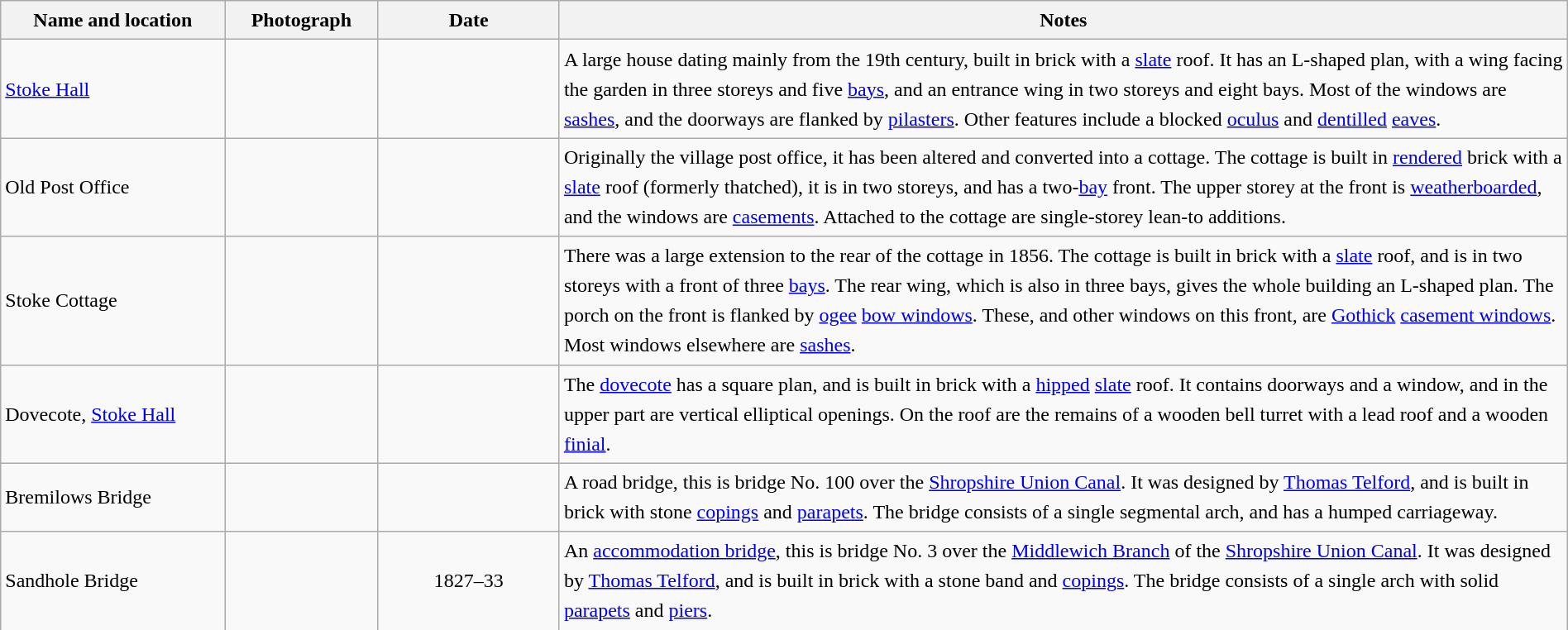<table class="wikitable sortable plainrowheaders" style="width:100%;border:0px;text-align:left;line-height:150%;">
<tr>
<th scope="col" style="width:150px">Name and location</th>
<th scope="col" style="width:100px" class="unsortable">Photograph</th>
<th scope="col" style="width:120px">Date</th>
<th scope="col" style="width:700px" class="unsortable">Notes</th>
</tr>
<tr>
<td><a href='#'>Stoke Hall</a><br><small></small></td>
<td></td>
<td align="center"></td>
<td>A large house dating mainly from the 19th century, built in brick with a <a href='#'>slate</a> roof. It has an L-shaped plan, with a wing facing the garden in three storeys and five <a href='#'>bays</a>, and an entrance wing in two storeys and eight bays. Most of the windows are <a href='#'>sashes</a>, and the doorways are flanked by <a href='#'>pilasters</a>. Other features include a blocked <a href='#'>oculus</a> and <a href='#'>dentilled</a> <a href='#'>eaves</a>.</td>
</tr>
<tr>
<td>Old Post Office<br><small></small></td>
<td></td>
<td align="center"></td>
<td>Originally the village post office, it has been altered and converted into a cottage. The cottage is built in <a href='#'>rendered</a> brick with a <a href='#'>slate</a> roof (formerly thatched), it is in two storeys, and has a two-<a href='#'>bay</a> front. The upper storey at the front is <a href='#'>weatherboarded</a>, and the windows are <a href='#'>casements</a>. Attached to the cottage are single-storey lean-to additions.</td>
</tr>
<tr>
<td>Stoke Cottage<br><small></small></td>
<td></td>
<td align="center"></td>
<td>There was a large extension to the rear of the cottage in 1856. The cottage is built in brick with a <a href='#'>slate</a> roof, and is in two storeys with a front of three <a href='#'>bays</a>. The rear wing, which is also in three bays, gives the whole building an L-shaped plan. The porch on the front is flanked by <a href='#'>ogee</a> <a href='#'>bow windows</a>. These, and other windows on this front, are <a href='#'>Gothick</a> <a href='#'>casement windows</a>. Most windows elsewhere are <a href='#'>sashes</a>.</td>
</tr>
<tr>
<td>Dovecote, <a href='#'>Stoke Hall</a><br><small></small></td>
<td></td>
<td align="center"></td>
<td>The <a href='#'>dovecote</a> has a square plan, and is built in brick with a <a href='#'>hipped</a> <a href='#'>slate</a> roof. It contains doorways and a window, and in the upper part are vertical elliptical openings. On the roof are the remains of a wooden bell turret with a lead roof and a wooden <a href='#'>finial</a>.</td>
</tr>
<tr>
<td>Bremilows Bridge<br><small></small></td>
<td></td>
<td align="center"></td>
<td>A road bridge, this is bridge No. 100 over the <a href='#'>Shropshire Union Canal</a>. It was designed by <a href='#'>Thomas Telford</a>, and is built in brick with stone <a href='#'>copings</a> and <a href='#'>parapets</a>. The bridge consists of a single segmental arch, and has a humped carriageway.</td>
</tr>
<tr>
<td>Sandhole Bridge<br><small></small></td>
<td></td>
<td align="center">1827–33</td>
<td>An <a href='#'>accommodation bridge</a>, this is bridge No. 3 over the <a href='#'>Middlewich Branch</a> of the <a href='#'>Shropshire Union Canal</a>. It was designed by <a href='#'>Thomas Telford</a>, and is built in brick with a stone band and <a href='#'>copings</a>. The bridge consists of a single arch with solid <a href='#'>parapets</a> and <a href='#'>piers</a>.</td>
</tr>
<tr>
</tr>
</table>
